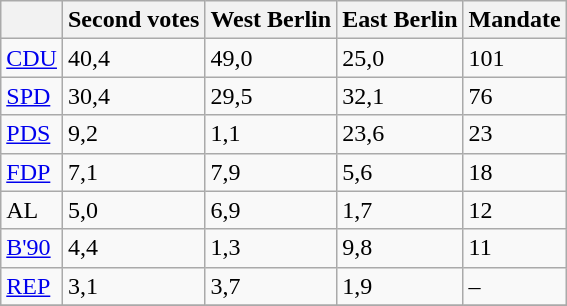<table class="wikitable float-right">
<tr class="hintergrundfarbe5" style="text-align:center">
<th></th>
<th>Second votes</th>
<th>West Berlin</th>
<th>East Berlin</th>
<th>Mandate</th>
</tr>
<tr>
<td><a href='#'>CDU</a></td>
<td>40,4</td>
<td>49,0</td>
<td>25,0</td>
<td>101</td>
</tr>
<tr>
<td><a href='#'>SPD</a></td>
<td>30,4</td>
<td>29,5</td>
<td>32,1</td>
<td>76</td>
</tr>
<tr>
<td><a href='#'>PDS</a></td>
<td>9,2</td>
<td>1,1</td>
<td>23,6</td>
<td>23</td>
</tr>
<tr>
<td><a href='#'>FDP</a></td>
<td>7,1</td>
<td>7,9</td>
<td>5,6</td>
<td>18</td>
</tr>
<tr>
<td>AL</td>
<td>5,0</td>
<td>6,9</td>
<td>1,7</td>
<td>12</td>
</tr>
<tr>
<td><a href='#'>B'90</a></td>
<td>4,4</td>
<td>1,3</td>
<td>9,8</td>
<td>11</td>
</tr>
<tr>
<td><a href='#'>REP</a></td>
<td>3,1</td>
<td>3,7</td>
<td>1,9</td>
<td>–</td>
</tr>
<tr>
</tr>
</table>
